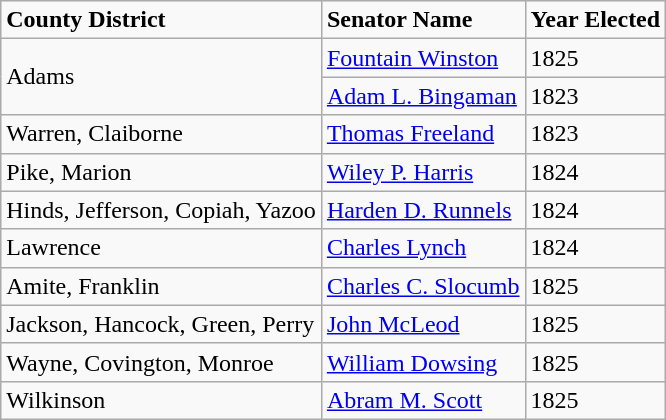<table class="wikitable">
<tr>
<td><strong>County District</strong></td>
<td><strong>Senator Name</strong></td>
<td><strong>Year Elected</strong></td>
</tr>
<tr>
<td colspan="1" rowspan="2">Adams</td>
<td><a href='#'>Fountain Winston</a></td>
<td>1825</td>
</tr>
<tr>
<td><a href='#'>Adam L. Bingaman</a></td>
<td>1823</td>
</tr>
<tr>
<td>Warren, Claiborne</td>
<td><a href='#'>Thomas Freeland</a></td>
<td>1823</td>
</tr>
<tr>
<td>Pike, Marion</td>
<td><a href='#'>Wiley P. Harris</a></td>
<td>1824</td>
</tr>
<tr>
<td>Hinds, Jefferson, Copiah, Yazoo</td>
<td><a href='#'>Harden D. Runnels</a></td>
<td>1824</td>
</tr>
<tr>
<td>Lawrence</td>
<td><a href='#'>Charles Lynch</a></td>
<td>1824</td>
</tr>
<tr>
<td>Amite, Franklin</td>
<td><a href='#'>Charles C. Slocumb</a></td>
<td>1825</td>
</tr>
<tr>
<td>Jackson, Hancock, Green, Perry</td>
<td><a href='#'>John McLeod</a></td>
<td>1825</td>
</tr>
<tr>
<td>Wayne, Covington, Monroe</td>
<td><a href='#'>William Dowsing</a></td>
<td>1825</td>
</tr>
<tr>
<td>Wilkinson</td>
<td><a href='#'>Abram M. Scott</a></td>
<td>1825</td>
</tr>
</table>
